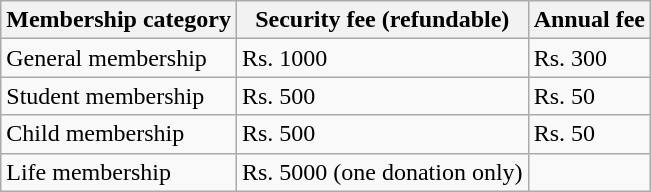<table class="wikitable">
<tr>
<th>Membership category</th>
<th>Security fee (refundable)</th>
<th>Annual fee</th>
</tr>
<tr>
<td>General membership</td>
<td>Rs. 1000</td>
<td>Rs. 300</td>
</tr>
<tr>
<td>Student membership</td>
<td>Rs. 500</td>
<td>Rs. 50</td>
</tr>
<tr>
<td>Child membership</td>
<td>Rs. 500</td>
<td>Rs. 50</td>
</tr>
<tr>
<td>Life membership</td>
<td>Rs. 5000 (one donation only)</td>
<td></td>
</tr>
</table>
